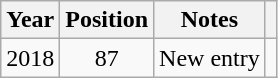<table class="wikitable plainrowheaders" style="text-align:center;">
<tr>
<th>Year</th>
<th>Position</th>
<th>Notes</th>
<th></th>
</tr>
<tr>
<td>2018</td>
<td>87</td>
<td>New entry</td>
<td></td>
</tr>
</table>
